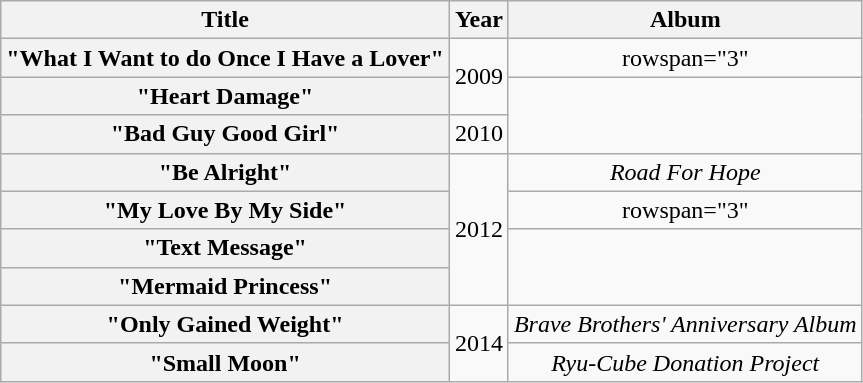<table class="wikitable plainrowheaders" style="text-align:center">
<tr>
<th scope="col">Title</th>
<th scope="col">Year</th>
<th scope="col">Album</th>
</tr>
<tr>
<th scope="row">"What I Want to do Once I Have a Lover"<br></th>
<td rowspan="2">2009</td>
<td>rowspan="3" </td>
</tr>
<tr>
<th scope="row">"Heart Damage"<br></th>
</tr>
<tr>
<th scope="row">"Bad Guy Good Girl"<br></th>
<td>2010</td>
</tr>
<tr>
<th scope="row">"Be Alright"<br></th>
<td rowspan="4">2012</td>
<td><em>Road For Hope</em></td>
</tr>
<tr>
<th scope="row">"My Love By My Side"<br></th>
<td>rowspan="3" </td>
</tr>
<tr>
<th scope="row">"Text Message"<br></th>
</tr>
<tr>
<th scope="row">"Mermaid Princess"<br></th>
</tr>
<tr>
<th scope="row">"Only Gained Weight"<br></th>
<td rowspan="2">2014</td>
<td><em>Brave Brothers' Anniversary Album</em></td>
</tr>
<tr>
<th scope="row">"Small Moon"<br></th>
<td><em>Ryu-Cube Donation Project</em></td>
</tr>
</table>
